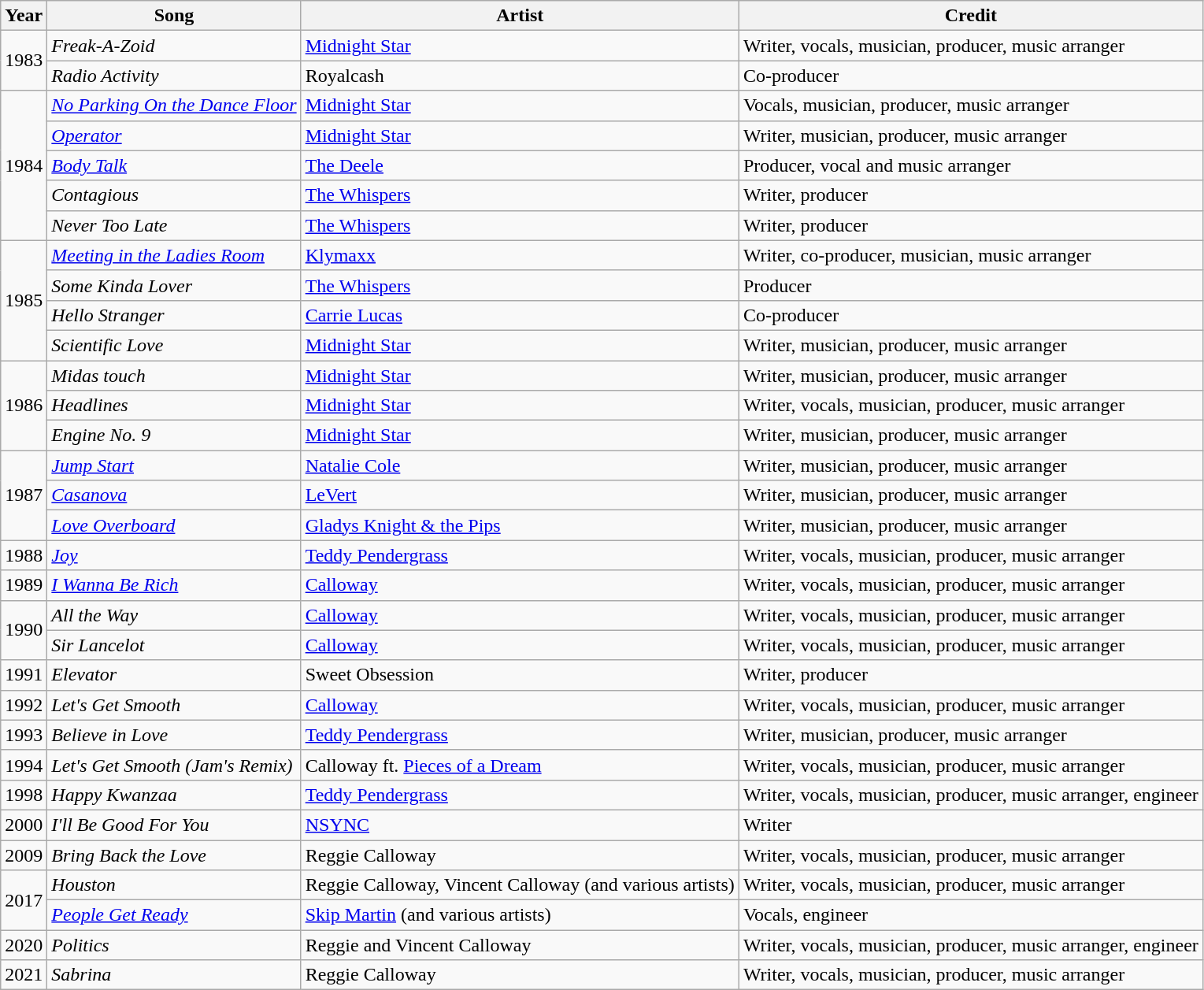<table class="wikitable">
<tr>
<th>Year</th>
<th>Song</th>
<th>Artist</th>
<th>Credit</th>
</tr>
<tr>
<td rowspan="2">1983</td>
<td><em>Freak-A-Zoid</em></td>
<td><a href='#'>Midnight Star</a></td>
<td>Writer, vocals, musician, producer, music arranger</td>
</tr>
<tr>
<td><em>Radio Activity</em></td>
<td>Royalcash</td>
<td>Co-producer</td>
</tr>
<tr>
<td rowspan="5">1984</td>
<td><em><a href='#'>No Parking On the Dance Floor</a></em></td>
<td><a href='#'>Midnight Star</a></td>
<td>Vocals, musician, producer, music arranger</td>
</tr>
<tr>
<td><em><a href='#'>Operator</a></em></td>
<td><a href='#'>Midnight Star</a></td>
<td>Writer, musician, producer, music arranger</td>
</tr>
<tr>
<td><em><a href='#'>Body Talk</a></em></td>
<td><a href='#'>The Deele</a></td>
<td>Producer, vocal and music arranger</td>
</tr>
<tr>
<td><em>Contagious</em></td>
<td><a href='#'>The Whispers</a></td>
<td>Writer, producer</td>
</tr>
<tr>
<td><em>Never Too Late</em></td>
<td><a href='#'>The Whispers</a></td>
<td>Writer, producer</td>
</tr>
<tr>
<td rowspan="4">1985</td>
<td><em><a href='#'>Meeting in the Ladies Room</a></em></td>
<td><a href='#'>Klymaxx</a></td>
<td>Writer, co-producer, musician, music arranger</td>
</tr>
<tr>
<td><em>Some Kinda Lover</em></td>
<td><a href='#'>The Whispers</a></td>
<td>Producer</td>
</tr>
<tr>
<td><em>Hello Stranger</em></td>
<td><a href='#'>Carrie Lucas</a></td>
<td>Co-producer</td>
</tr>
<tr>
<td><em>Scientific Love</em></td>
<td><a href='#'>Midnight Star</a></td>
<td>Writer, musician, producer, music arranger</td>
</tr>
<tr>
<td rowspan="3">1986</td>
<td><em>Midas touch</em></td>
<td><a href='#'>Midnight Star</a></td>
<td>Writer, musician, producer, music arranger</td>
</tr>
<tr>
<td><em>Headlines</em></td>
<td><a href='#'>Midnight Star</a></td>
<td>Writer, vocals, musician, producer, music arranger</td>
</tr>
<tr>
<td><em>Engine No. 9</em></td>
<td><a href='#'>Midnight Star</a></td>
<td>Writer, musician, producer, music arranger</td>
</tr>
<tr>
<td rowspan="3">1987</td>
<td><em><a href='#'>Jump Start</a></em></td>
<td><a href='#'>Natalie Cole</a></td>
<td>Writer, musician, producer, music arranger</td>
</tr>
<tr>
<td><em><a href='#'>Casanova</a></em></td>
<td><a href='#'>LeVert</a></td>
<td>Writer, musician, producer, music arranger</td>
</tr>
<tr>
<td><em><a href='#'>Love Overboard</a></em></td>
<td><a href='#'>Gladys Knight & the Pips</a></td>
<td>Writer, musician, producer, music arranger</td>
</tr>
<tr>
<td rowspan="1">1988</td>
<td><em><a href='#'>Joy</a></em></td>
<td><a href='#'>Teddy Pendergrass</a></td>
<td>Writer, vocals, musician, producer, music arranger</td>
</tr>
<tr>
<td rowspan="1">1989</td>
<td><em><a href='#'>I Wanna Be Rich</a></em></td>
<td><a href='#'>Calloway</a></td>
<td>Writer, vocals, musician, producer, music arranger</td>
</tr>
<tr>
<td rowspan="2">1990</td>
<td><em>All the Way</em></td>
<td><a href='#'>Calloway</a></td>
<td>Writer, vocals, musician, producer, music arranger</td>
</tr>
<tr>
<td><em>Sir Lancelot</em></td>
<td><a href='#'>Calloway</a></td>
<td>Writer, vocals, musician, producer, music arranger</td>
</tr>
<tr>
<td rowspan="1">1991</td>
<td><em>Elevator</em></td>
<td>Sweet Obsession</td>
<td>Writer, producer</td>
</tr>
<tr>
<td rowspan="1">1992</td>
<td><em>Let's Get Smooth</em></td>
<td><a href='#'>Calloway</a></td>
<td>Writer, vocals, musician, producer, music arranger</td>
</tr>
<tr>
<td rowspan="1">1993</td>
<td><em>Believe in Love</em></td>
<td><a href='#'>Teddy Pendergrass</a></td>
<td>Writer, musician, producer, music arranger</td>
</tr>
<tr>
<td rowspan="1">1994</td>
<td><em>Let's Get Smooth (Jam's Remix)</em></td>
<td>Calloway ft. <a href='#'>Pieces of a Dream</a></td>
<td>Writer, vocals, musician, producer, music arranger</td>
</tr>
<tr>
<td rowspan="1">1998</td>
<td><em>Happy Kwanzaa</em></td>
<td><a href='#'>Teddy Pendergrass</a></td>
<td>Writer, vocals, musician, producer, music arranger, engineer</td>
</tr>
<tr>
<td rowspan="1">2000</td>
<td><em>I'll Be Good For You</em></td>
<td><a href='#'>NSYNC</a></td>
<td>Writer</td>
</tr>
<tr>
<td rowspan="1">2009</td>
<td><em>Bring Back the Love</em></td>
<td>Reggie Calloway</td>
<td>Writer, vocals, musician, producer, music arranger</td>
</tr>
<tr>
<td rowspan="2">2017</td>
<td><em>Houston</em></td>
<td>Reggie Calloway, Vincent Calloway (and various artists)</td>
<td>Writer, vocals, musician, producer, music arranger</td>
</tr>
<tr>
<td><em><a href='#'>People Get Ready</a></em></td>
<td><a href='#'>Skip Martin</a> (and various artists)</td>
<td>Vocals, engineer</td>
</tr>
<tr>
<td rowspan="1">2020</td>
<td><em>Politics</em></td>
<td>Reggie and Vincent Calloway</td>
<td>Writer, vocals, musician, producer, music arranger, engineer</td>
</tr>
<tr>
<td rowspan="1">2021</td>
<td><em>Sabrina</em></td>
<td>Reggie Calloway</td>
<td>Writer, vocals, musician, producer, music arranger</td>
</tr>
</table>
